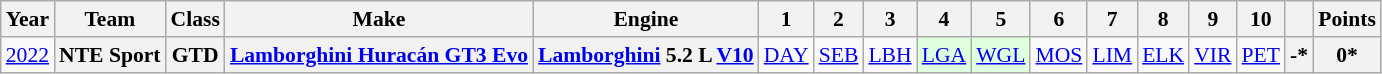<table class="wikitable" style="text-align:center; font-size:90%">
<tr>
<th>Year</th>
<th>Team</th>
<th>Class</th>
<th>Make</th>
<th>Engine</th>
<th>1</th>
<th>2</th>
<th>3</th>
<th>4</th>
<th>5</th>
<th>6</th>
<th>7</th>
<th>8</th>
<th>9</th>
<th>10</th>
<th></th>
<th>Points</th>
</tr>
<tr>
<td><a href='#'>2022</a></td>
<th>NTE Sport</th>
<th>GTD</th>
<th><a href='#'>Lamborghini Huracán GT3 Evo</a></th>
<th><a href='#'>Lamborghini</a> 5.2 L <a href='#'>V10</a></th>
<td><a href='#'>DAY</a></td>
<td><a href='#'>SEB</a></td>
<td><a href='#'>LBH</a></td>
<td style="background:#DFFFDF;"><a href='#'>LGA</a><br></td>
<td style="background:#DFFFDF;"><a href='#'>WGL</a><br></td>
<td style="background:"><a href='#'>MOS</a><br></td>
<td style="background:"><a href='#'>LIM</a><br></td>
<td style="background:"><a href='#'>ELK</a><br></td>
<td style="background:"><a href='#'>VIR</a><br></td>
<td style="background:"><a href='#'>PET</a><br></td>
<th>-*</th>
<th>0*</th>
</tr>
</table>
